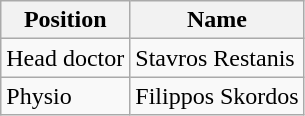<table class="wikitable">
<tr>
<th>Position</th>
<th>Name</th>
</tr>
<tr>
<td>Head doctor</td>
<td>Stavros Restanis</td>
</tr>
<tr>
<td>Physio</td>
<td>Filippos Skordos</td>
</tr>
</table>
